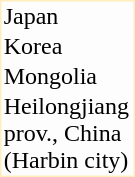<table border="0" cellspacing="0" cellpadding="1" align="right" style="margin-left: 1em;  border:1px #ffeebb solid; background:#fdfdfd; ">
<tr>
<td>Japan</td>
<td></td>
</tr>
<tr>
<td>Korea</td>
<td></td>
</tr>
<tr>
<td>Mongolia</td>
<td></td>
</tr>
<tr>
<td>Heilongjiang<br>prov., China<br>(Harbin city)</td>
<td></td>
</tr>
</table>
